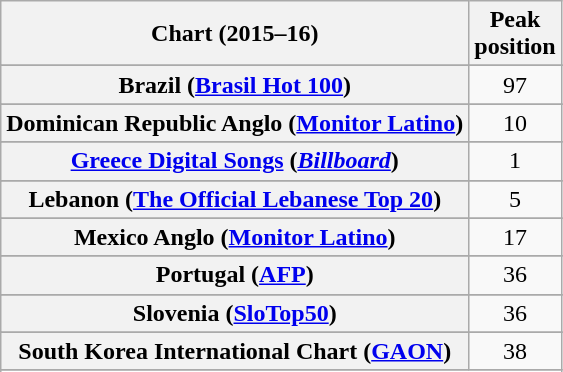<table class="wikitable sortable plainrowheaders" style="text-align:center">
<tr>
<th scope="col">Chart (2015–16)</th>
<th scope="col">Peak<br>position</th>
</tr>
<tr>
</tr>
<tr>
</tr>
<tr>
</tr>
<tr>
</tr>
<tr>
<th scope="row">Brazil (<a href='#'>Brasil Hot 100</a>)</th>
<td>97</td>
</tr>
<tr>
</tr>
<tr>
</tr>
<tr>
</tr>
<tr>
</tr>
<tr>
<th scope="row">Dominican Republic Anglo (<a href='#'>Monitor Latino</a>)</th>
<td style="text-align:center;">10</td>
</tr>
<tr>
</tr>
<tr>
</tr>
<tr>
</tr>
<tr>
</tr>
<tr>
<th scope="row"><a href='#'>Greece Digital Songs</a> (<em><a href='#'>Billboard</a></em>)</th>
<td>1</td>
</tr>
<tr>
</tr>
<tr>
</tr>
<tr>
</tr>
<tr>
</tr>
<tr>
<th scope="row">Lebanon (<a href='#'>The Official Lebanese Top 20</a>)</th>
<td>5</td>
</tr>
<tr>
</tr>
<tr>
<th scope="row">Mexico Anglo (<a href='#'>Monitor Latino</a>)</th>
<td>17</td>
</tr>
<tr>
</tr>
<tr>
</tr>
<tr>
</tr>
<tr>
</tr>
<tr>
</tr>
<tr>
<th scope="row">Portugal (<a href='#'>AFP</a>)</th>
<td>36</td>
</tr>
<tr>
</tr>
<tr>
</tr>
<tr>
</tr>
<tr>
<th scope="row">Slovenia (<a href='#'>SloTop50</a>)</th>
<td>36</td>
</tr>
<tr>
</tr>
<tr>
<th scope="row">South Korea International Chart (<a href='#'>GAON</a>)</th>
<td>38</td>
</tr>
<tr>
</tr>
<tr>
</tr>
<tr>
</tr>
<tr>
</tr>
<tr>
</tr>
<tr>
</tr>
<tr>
</tr>
<tr>
</tr>
</table>
